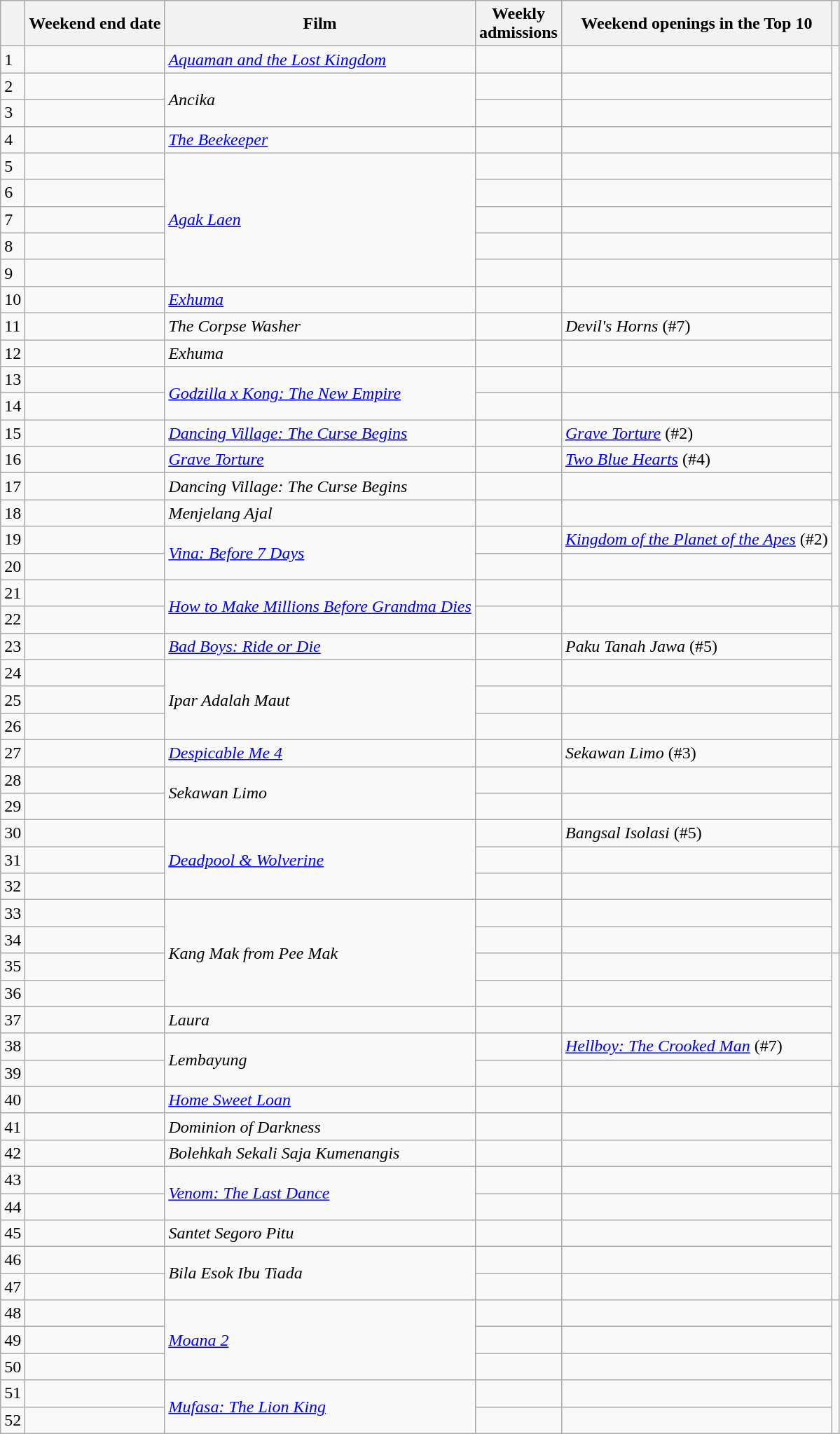<table class="wikitable sortable">
<tr>
<th></th>
<th>Weekend end date</th>
<th>Film</th>
<th>Weekly<br>admissions</th>
<th>Weekend openings in the Top 10</th>
<th class="unsortable"></th>
</tr>
<tr>
<td>1</td>
<td></td>
<td><em><a href='#'>Aquaman and the Lost Kingdom</a></em></td>
<td></td>
<td></td>
<td rowspan="4"></td>
</tr>
<tr>
<td>2</td>
<td></td>
<td rowspan="2"><em>Ancika</em></td>
<td></td>
<td></td>
</tr>
<tr>
<td>3</td>
<td></td>
<td></td>
<td></td>
</tr>
<tr>
<td>4</td>
<td></td>
<td><em><a href='#'>The Beekeeper</a></em></td>
<td></td>
<td></td>
</tr>
<tr>
<td>5</td>
<td></td>
<td rowspan="5"><em><a href='#'>Agak Laen</a></em></td>
<td></td>
<td></td>
<td rowspan="4"></td>
</tr>
<tr>
<td>6</td>
<td></td>
<td></td>
<td></td>
</tr>
<tr>
<td>7</td>
<td></td>
<td></td>
<td></td>
</tr>
<tr>
<td>8</td>
<td></td>
<td></td>
<td></td>
</tr>
<tr>
<td>9</td>
<td></td>
<td></td>
<td></td>
<td rowspan="5"></td>
</tr>
<tr>
<td>10</td>
<td></td>
<td><em><a href='#'>Exhuma</a></em></td>
<td></td>
<td></td>
</tr>
<tr>
<td>11</td>
<td></td>
<td><em>The Corpse Washer</em></td>
<td></td>
<td><em>Devil's Horns</em> (#7)</td>
</tr>
<tr>
<td>12</td>
<td></td>
<td><em>Exhuma</em></td>
<td></td>
<td></td>
</tr>
<tr>
<td>13</td>
<td></td>
<td rowspan="2"><em><a href='#'>Godzilla x Kong: The New Empire</a></em></td>
<td></td>
<td></td>
</tr>
<tr>
<td>14</td>
<td></td>
<td></td>
<td></td>
<td rowspan="4"></td>
</tr>
<tr>
<td>15</td>
<td></td>
<td><em><a href='#'>Dancing Village: The Curse Begins</a></em></td>
<td></td>
<td><em><a href='#'>Grave Torture</a></em> (#2)</td>
</tr>
<tr>
<td>16</td>
<td></td>
<td><em><a href='#'>Grave Torture</a></em></td>
<td></td>
<td><em><a href='#'>Two Blue Hearts</a></em> (#4)</td>
</tr>
<tr>
<td>17</td>
<td></td>
<td><em>Dancing Village: The Curse Begins</em></td>
<td></td>
<td></td>
</tr>
<tr>
<td>18</td>
<td></td>
<td><em>Menjelang Ajal</em></td>
<td></td>
<td></td>
<td rowspan="4"></td>
</tr>
<tr>
<td>19</td>
<td></td>
<td rowspan="2"><em><a href='#'>Vina: Before 7 Days</a></em></td>
<td></td>
<td><em><a href='#'>Kingdom of the Planet of the Apes</a></em> (#2)</td>
</tr>
<tr>
<td>20</td>
<td></td>
<td></td>
<td></td>
</tr>
<tr>
<td>21</td>
<td></td>
<td rowspan="2"><em><a href='#'>How to Make Millions Before Grandma Dies</a></em></td>
<td></td>
<td></td>
</tr>
<tr>
<td>22</td>
<td></td>
<td></td>
<td></td>
<td rowspan="5"></td>
</tr>
<tr>
<td>23</td>
<td></td>
<td><em><a href='#'>Bad Boys: Ride or Die</a></em></td>
<td></td>
<td><em>Paku Tanah Jawa</em> (#5)</td>
</tr>
<tr>
<td>24</td>
<td></td>
<td rowspan="3"><em>Ipar Adalah Maut</em></td>
<td></td>
<td></td>
</tr>
<tr>
<td>25</td>
<td></td>
<td></td>
<td></td>
</tr>
<tr>
<td>26</td>
<td></td>
<td></td>
<td></td>
</tr>
<tr>
<td>27</td>
<td></td>
<td><em><a href='#'>Despicable Me 4</a></em></td>
<td></td>
<td><em>Sekawan Limo</em> (#3)</td>
<td rowspan="4"></td>
</tr>
<tr>
<td>28</td>
<td></td>
<td rowspan="2"><em>Sekawan Limo</em></td>
<td></td>
<td></td>
</tr>
<tr>
<td>29</td>
<td></td>
<td></td>
<td></td>
</tr>
<tr>
<td>30</td>
<td></td>
<td rowspan="3"><em><a href='#'>Deadpool & Wolverine</a></em></td>
<td></td>
<td><em>Bangsal Isolasi</em> (#5)</td>
</tr>
<tr>
<td>31</td>
<td></td>
<td></td>
<td></td>
<td rowspan="4"></td>
</tr>
<tr>
<td>32</td>
<td></td>
<td></td>
<td></td>
</tr>
<tr>
<td>33</td>
<td></td>
<td rowspan="4"><em>Kang Mak from Pee Mak</em></td>
<td></td>
<td></td>
</tr>
<tr>
<td>34</td>
<td></td>
<td></td>
<td></td>
</tr>
<tr>
<td>35</td>
<td></td>
<td></td>
<td></td>
<td rowspan="5"></td>
</tr>
<tr>
<td>36</td>
<td></td>
<td></td>
<td></td>
</tr>
<tr>
<td>37</td>
<td></td>
<td><em>Laura</em></td>
<td></td>
<td></td>
</tr>
<tr>
<td>38</td>
<td></td>
<td rowspan="2"><em>Lembayung</em></td>
<td></td>
<td><em><a href='#'>Hellboy: The Crooked Man</a></em> (#7)</td>
</tr>
<tr>
<td>39</td>
<td></td>
<td></td>
<td></td>
</tr>
<tr>
<td>40</td>
<td></td>
<td><em><a href='#'>Home Sweet Loan</a></em></td>
<td></td>
<td></td>
<td rowspan="4"></td>
</tr>
<tr>
<td>41</td>
<td></td>
<td><em>Dominion of Darkness</em></td>
<td></td>
<td></td>
</tr>
<tr>
<td>42</td>
<td></td>
<td><em>Bolehkah Sekali Saja Kumenangis</em></td>
<td></td>
<td></td>
</tr>
<tr>
<td>43</td>
<td></td>
<td rowspan="2"><em><a href='#'>Venom: The Last Dance</a></em></td>
<td></td>
<td></td>
</tr>
<tr>
<td>44</td>
<td></td>
<td></td>
<td></td>
<td rowspan="4"></td>
</tr>
<tr>
<td>45</td>
<td></td>
<td><em>Santet Segoro Pitu</em></td>
<td></td>
<td></td>
</tr>
<tr>
<td>46</td>
<td></td>
<td rowspan="2"><em>Bila Esok Ibu Tiada</em></td>
<td></td>
<td></td>
</tr>
<tr>
<td>47</td>
<td></td>
<td></td>
<td></td>
</tr>
<tr>
<td>48</td>
<td></td>
<td rowspan="3"><em><a href='#'>Moana 2</a></em></td>
<td></td>
<td></td>
<td rowspan="5"></td>
</tr>
<tr>
<td>49</td>
<td></td>
<td></td>
<td></td>
</tr>
<tr>
<td>50</td>
<td></td>
<td></td>
<td></td>
</tr>
<tr>
<td>51</td>
<td></td>
<td rowspan="2"><em><a href='#'>Mufasa: The Lion King</a></em></td>
<td></td>
<td></td>
</tr>
<tr>
<td>52</td>
<td></td>
<td></td>
<td></td>
</tr>
</table>
